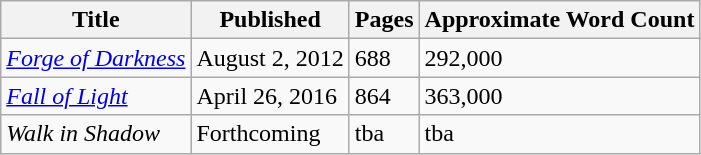<table class="wikitable sortable">
<tr>
<th>Title</th>
<th>Published</th>
<th>Pages</th>
<th>Approximate Word Count</th>
</tr>
<tr>
<td><em><a href='#'>Forge of Darkness</a></em></td>
<td>August 2, 2012</td>
<td>688</td>
<td>292,000</td>
</tr>
<tr>
<td><em><a href='#'>Fall of Light</a></em></td>
<td>April 26, 2016</td>
<td>864</td>
<td>363,000</td>
</tr>
<tr>
<td><em>Walk in Shadow</em></td>
<td>Forthcoming</td>
<td>tba</td>
<td>tba</td>
</tr>
</table>
